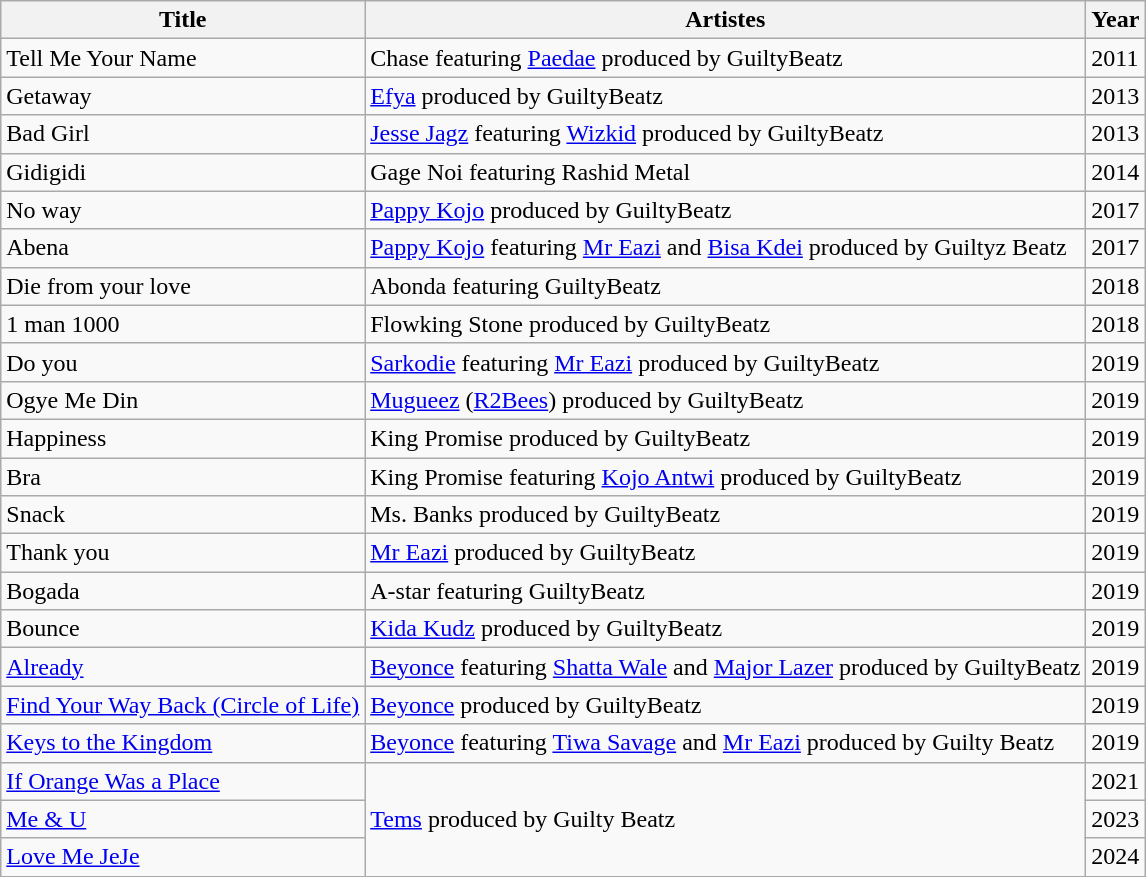<table class="wikitable">
<tr>
<th>Title</th>
<th>Artistes</th>
<th>Year</th>
</tr>
<tr>
<td>Tell Me Your Name</td>
<td>Chase featuring <a href='#'>Paedae</a> produced by GuiltyBeatz</td>
<td>2011</td>
</tr>
<tr>
<td>Getaway</td>
<td><a href='#'>Efya</a> produced by GuiltyBeatz</td>
<td>2013</td>
</tr>
<tr>
<td>Bad Girl</td>
<td><a href='#'>Jesse Jagz</a> featuring <a href='#'>Wizkid</a> produced by GuiltyBeatz</td>
<td>2013</td>
</tr>
<tr>
<td>Gidigidi</td>
<td>Gage Noi featuring Rashid Metal</td>
<td>2014</td>
</tr>
<tr>
<td>No way</td>
<td><a href='#'>Pappy Kojo</a> produced by GuiltyBeatz</td>
<td>2017</td>
</tr>
<tr>
<td>Abena</td>
<td><a href='#'>Pappy Kojo</a> featuring <a href='#'>Mr Eazi</a> and <a href='#'>Bisa Kdei</a> produced by Guiltyz Beatz</td>
<td>2017</td>
</tr>
<tr>
<td>Die from your love</td>
<td>Abonda featuring GuiltyBeatz</td>
<td>2018</td>
</tr>
<tr>
<td>1 man 1000</td>
<td>Flowking Stone produced by GuiltyBeatz</td>
<td>2018</td>
</tr>
<tr>
<td>Do you</td>
<td><a href='#'>Sarkodie</a> featuring <a href='#'>Mr Eazi</a> produced by GuiltyBeatz</td>
<td>2019</td>
</tr>
<tr>
<td>Ogye Me Din</td>
<td><a href='#'>Mugueez</a> (<a href='#'>R2Bees</a>) produced by GuiltyBeatz</td>
<td>2019</td>
</tr>
<tr>
<td>Happiness</td>
<td>King Promise produced by GuiltyBeatz</td>
<td>2019</td>
</tr>
<tr>
<td>Bra</td>
<td>King Promise featuring <a href='#'>Kojo Antwi</a> produced by GuiltyBeatz</td>
<td>2019</td>
</tr>
<tr>
<td>Snack</td>
<td>Ms. Banks produced by GuiltyBeatz</td>
<td>2019</td>
</tr>
<tr>
<td>Thank you</td>
<td><a href='#'>Mr Eazi</a> produced by GuiltyBeatz</td>
<td>2019</td>
</tr>
<tr>
<td>Bogada</td>
<td>A-star featuring GuiltyBeatz</td>
<td>2019</td>
</tr>
<tr>
<td>Bounce</td>
<td><a href='#'>Kida Kudz</a> produced by GuiltyBeatz</td>
<td>2019</td>
</tr>
<tr>
<td><a href='#'>Already</a></td>
<td><a href='#'>Beyonce</a> featuring <a href='#'>Shatta Wale</a> and <a href='#'>Major Lazer</a> produced by GuiltyBeatz</td>
<td>2019</td>
</tr>
<tr>
<td><a href='#'>Find Your Way Back (Circle of Life)</a></td>
<td><a href='#'>Beyonce</a> produced by GuiltyBeatz</td>
<td>2019</td>
</tr>
<tr>
<td><a href='#'>Keys to the Kingdom</a></td>
<td><a href='#'>Beyonce</a> featuring <a href='#'>Tiwa Savage</a> and <a href='#'>Mr Eazi</a> produced by Guilty Beatz</td>
<td>2019</td>
</tr>
<tr>
<td><a href='#'>If Orange Was a Place</a></td>
<td rowspan="3"><a href='#'>Tems</a> produced by Guilty Beatz</td>
<td>2021</td>
</tr>
<tr>
<td><a href='#'>Me & U</a></td>
<td>2023</td>
</tr>
<tr>
<td><a href='#'>Love Me JeJe</a></td>
<td>2024</td>
</tr>
</table>
